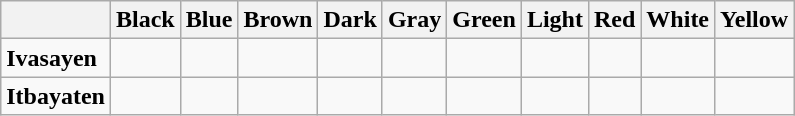<table class="wikitable">
<tr>
<th></th>
<th>Black</th>
<th>Blue</th>
<th>Brown</th>
<th>Dark</th>
<th>Gray</th>
<th>Green</th>
<th>Light</th>
<th>Red</th>
<th>White</th>
<th>Yellow</th>
</tr>
<tr>
<td><strong>Ivasayen</strong></td>
<td></td>
<td></td>
<td></td>
<td></td>
<td></td>
<td></td>
<td></td>
<td></td>
<td></td>
<td></td>
</tr>
<tr>
<td><strong>Itbayaten</strong></td>
<td></td>
<td></td>
<td></td>
<td></td>
<td></td>
<td></td>
<td></td>
<td></td>
<td></td>
<td></td>
</tr>
</table>
